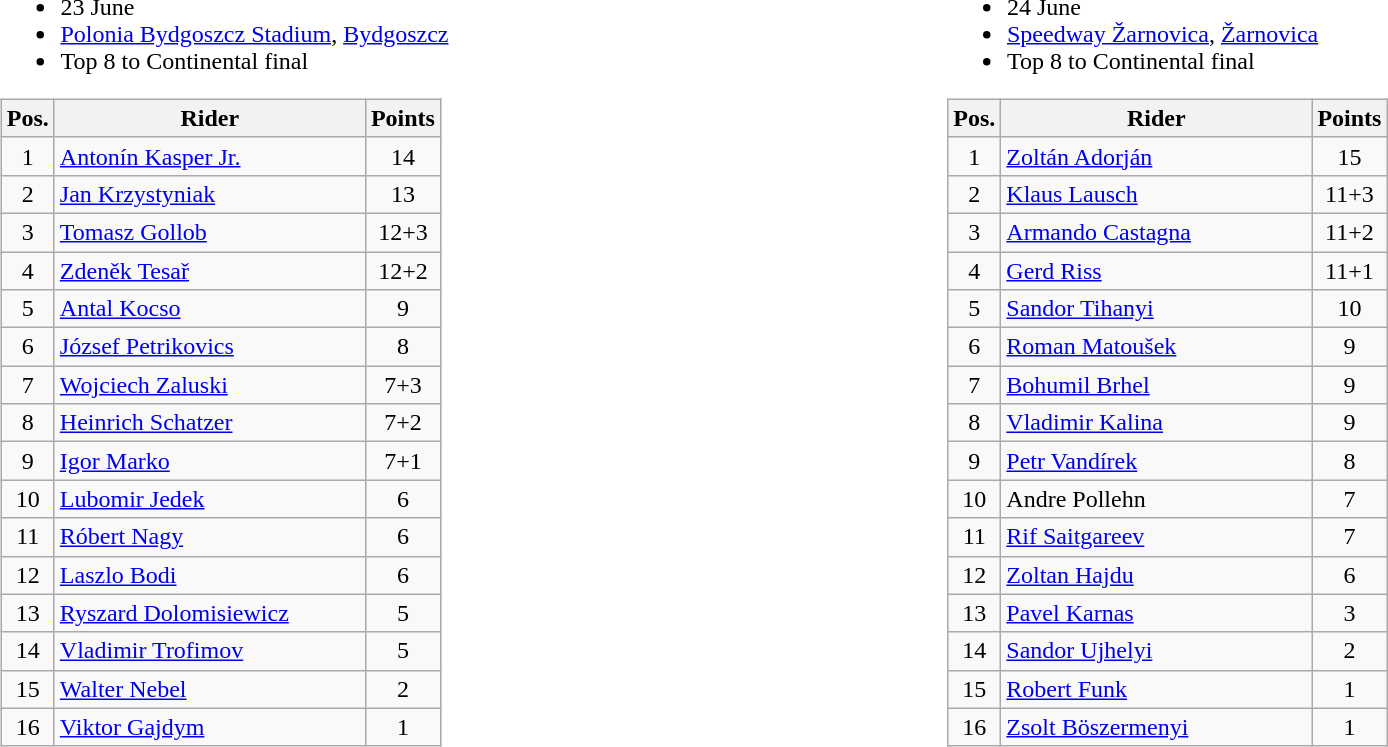<table width=100%>
<tr>
<td width=50% valign=top><br><ul><li>23 June</li><li> <a href='#'>Polonia Bydgoszcz Stadium</a>, <a href='#'>Bydgoszcz</a></li><li>Top 8 to Continental final</li></ul><table class="wikitable" style="text-align:center;">
<tr>
<th width=25px>Pos.</th>
<th width=200px>Rider</th>
<th width=40px>Points</th>
</tr>
<tr>
<td>1</td>
<td align=left> <a href='#'>Antonín Kasper Jr.</a></td>
<td>14</td>
</tr>
<tr>
<td>2</td>
<td align=left> <a href='#'>Jan Krzystyniak</a></td>
<td>13</td>
</tr>
<tr>
<td>3</td>
<td align=left> <a href='#'>Tomasz Gollob</a></td>
<td>12+3</td>
</tr>
<tr>
<td>4</td>
<td align=left> <a href='#'>Zdeněk Tesař</a></td>
<td>12+2</td>
</tr>
<tr>
<td>5</td>
<td align=left> <a href='#'>Antal Kocso</a></td>
<td>9</td>
</tr>
<tr>
<td>6</td>
<td align=left> <a href='#'>József Petrikovics</a></td>
<td>8</td>
</tr>
<tr>
<td>7</td>
<td align=left> <a href='#'>Wojciech Zaluski</a></td>
<td>7+3</td>
</tr>
<tr>
<td>8</td>
<td align=left> <a href='#'>Heinrich Schatzer</a></td>
<td>7+2</td>
</tr>
<tr>
<td>9</td>
<td align=left> <a href='#'>Igor Marko</a></td>
<td>7+1</td>
</tr>
<tr>
<td>10</td>
<td align=left> <a href='#'>Lubomir Jedek</a></td>
<td>6</td>
</tr>
<tr>
<td>11</td>
<td align=left> <a href='#'>Róbert Nagy</a></td>
<td>6</td>
</tr>
<tr>
<td>12</td>
<td align=left> <a href='#'>Laszlo Bodi</a></td>
<td>6</td>
</tr>
<tr>
<td>13</td>
<td align=left> <a href='#'>Ryszard Dolomisiewicz</a></td>
<td>5</td>
</tr>
<tr>
<td>14</td>
<td align=left> <a href='#'>Vladimir Trofimov</a></td>
<td>5</td>
</tr>
<tr>
<td>15</td>
<td align=left> <a href='#'>Walter Nebel</a></td>
<td>2</td>
</tr>
<tr>
<td>16</td>
<td align=left> <a href='#'>Viktor Gajdym</a></td>
<td>1</td>
</tr>
</table>
</td>
<td width=50% valign=top><br><ul><li>24  June</li><li> <a href='#'>Speedway Žarnovica</a>, <a href='#'>Žarnovica</a></li><li>Top 8 to Continental final</li></ul><table class="wikitable" style="text-align:center;">
<tr>
<th width=25px>Pos.</th>
<th width=200px>Rider</th>
<th width=40px>Points</th>
</tr>
<tr>
<td>1</td>
<td align=left> <a href='#'>Zoltán Adorján</a></td>
<td>15</td>
</tr>
<tr>
<td>2</td>
<td align=left> <a href='#'>Klaus Lausch</a></td>
<td>11+3</td>
</tr>
<tr>
<td>3</td>
<td align=left> <a href='#'>Armando Castagna</a></td>
<td>11+2</td>
</tr>
<tr>
<td>4</td>
<td align=left> <a href='#'>Gerd Riss</a></td>
<td>11+1</td>
</tr>
<tr>
<td>5</td>
<td align=left> <a href='#'>Sandor Tihanyi</a></td>
<td>10</td>
</tr>
<tr>
<td>6</td>
<td align=left> <a href='#'>Roman Matoušek</a></td>
<td>9</td>
</tr>
<tr>
<td>7</td>
<td align=left> <a href='#'>Bohumil Brhel</a></td>
<td>9</td>
</tr>
<tr>
<td>8</td>
<td align=left> <a href='#'>Vladimir Kalina</a></td>
<td>9</td>
</tr>
<tr>
<td>9</td>
<td align=left> <a href='#'>Petr Vandírek</a></td>
<td>8</td>
</tr>
<tr>
<td>10</td>
<td align=left> Andre Pollehn</td>
<td>7</td>
</tr>
<tr>
<td>11</td>
<td align=left> <a href='#'>Rif Saitgareev</a></td>
<td>7</td>
</tr>
<tr>
<td>12</td>
<td align=left> <a href='#'>Zoltan Hajdu</a></td>
<td>6</td>
</tr>
<tr>
<td>13</td>
<td align=left> <a href='#'>Pavel Karnas</a></td>
<td>3</td>
</tr>
<tr>
<td>14</td>
<td align=left> <a href='#'>Sandor Ujhelyi</a></td>
<td>2</td>
</tr>
<tr>
<td>15</td>
<td align=left> <a href='#'>Robert Funk</a></td>
<td>1</td>
</tr>
<tr>
<td>16</td>
<td align=left> <a href='#'>Zsolt Böszermenyi</a></td>
<td>1</td>
</tr>
</table>
</td>
</tr>
</table>
